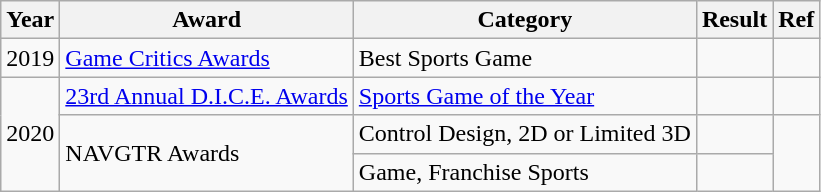<table class="wikitable sortable">
<tr>
<th>Year</th>
<th>Award</th>
<th>Category</th>
<th>Result</th>
<th>Ref</th>
</tr>
<tr>
<td style="text-align:center;" rowspan="1">2019</td>
<td><a href='#'>Game Critics Awards</a></td>
<td>Best Sports Game</td>
<td></td>
<td style="text-align:center;"></td>
</tr>
<tr>
<td style="text-align:center;" rowspan="3">2020</td>
<td><a href='#'>23rd Annual D.I.C.E. Awards</a></td>
<td><a href='#'>Sports Game of the Year</a></td>
<td></td>
<td style="text-align:center;"></td>
</tr>
<tr>
<td rowspan="2">NAVGTR Awards</td>
<td>Control Design, 2D or Limited 3D</td>
<td></td>
<td rowspan="2" style="text-align:center;"></td>
</tr>
<tr>
<td>Game, Franchise Sports</td>
<td></td>
</tr>
</table>
